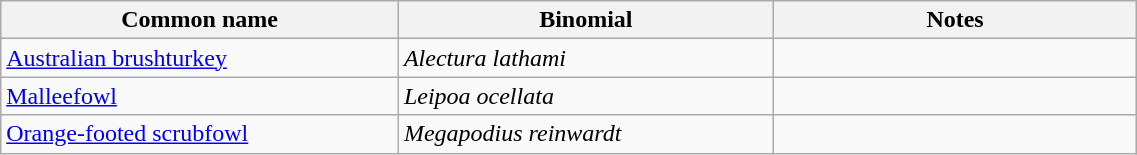<table style="width:60%;" class="wikitable">
<tr>
<th width=35%>Common name</th>
<th width=33%>Binomial</th>
<th width=32%>Notes</th>
</tr>
<tr>
<td><a href='#'>Australian brushturkey</a></td>
<td><em>Alectura lathami</em></td>
<td></td>
</tr>
<tr>
<td><a href='#'>Malleefowl</a></td>
<td><em>Leipoa ocellata</em></td>
<td></td>
</tr>
<tr>
<td><a href='#'>Orange-footed scrubfowl</a></td>
<td><em>Megapodius reinwardt</em></td>
<td></td>
</tr>
</table>
